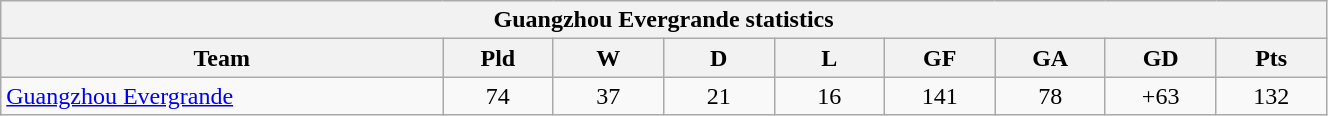<table width=70% class="wikitable" style="text-align:">
<tr>
<th colspan=9>Guangzhou Evergrande statistics</th>
</tr>
<tr>
<th width=20%>Team</th>
<th width=5%>Pld</th>
<th width=5%>W</th>
<th width=5%>D</th>
<th width=5%>L</th>
<th width=5%>GF</th>
<th width=5%>GA</th>
<th width=5%>GD</th>
<th width=5%>Pts</th>
</tr>
<tr align=center>
<td align=left> <a href='#'>Guangzhou Evergrande</a></td>
<td>74</td>
<td>37</td>
<td>21</td>
<td>16</td>
<td>141</td>
<td>78</td>
<td>+63</td>
<td>132</td>
</tr>
</table>
